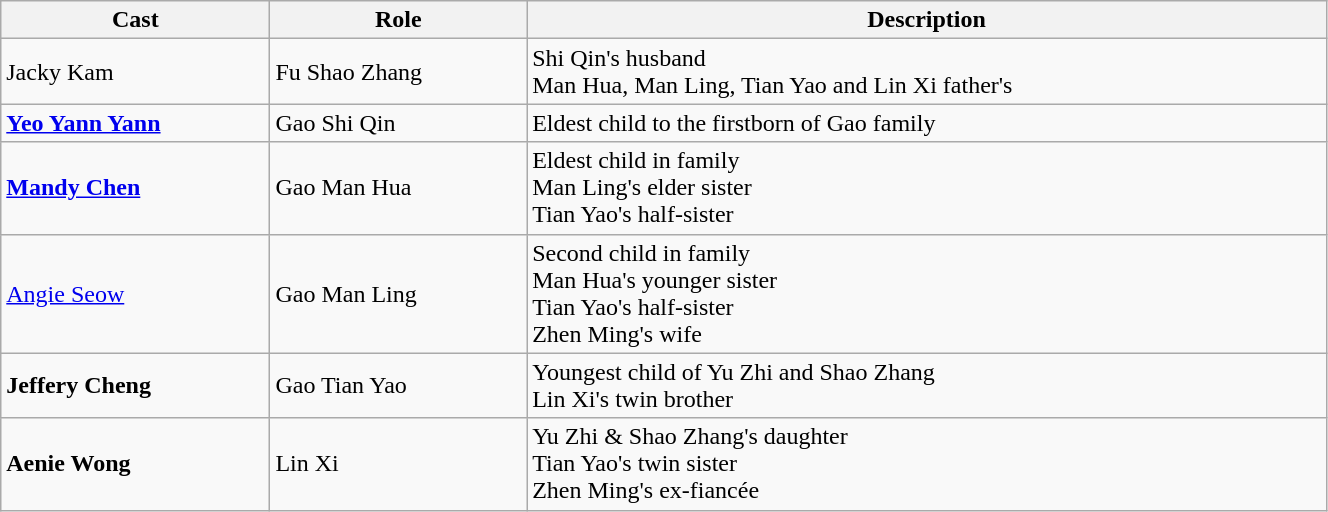<table class="wikitable" width="70%">
<tr>
<th>Cast</th>
<th>Role</th>
<th>Description</th>
</tr>
<tr>
<td>Jacky Kam</td>
<td>Fu Shao Zhang</td>
<td>Shi Qin's husband <br> Man Hua, Man Ling, Tian Yao and Lin Xi father's</td>
</tr>
<tr>
<td><strong><a href='#'>Yeo Yann Yann</a></strong></td>
<td>Gao Shi Qin</td>
<td>Eldest child to the firstborn of Gao family</td>
</tr>
<tr>
<td><strong><a href='#'>Mandy Chen</a></strong></td>
<td>Gao Man Hua</td>
<td>Eldest child in family <br> Man Ling's elder sister <br> Tian Yao's half-sister</td>
</tr>
<tr>
<td><a href='#'>Angie Seow</a></td>
<td>Gao Man Ling</td>
<td>Second child in family <br> Man Hua's younger sister <br> Tian Yao's half-sister <br> Zhen Ming's wife</td>
</tr>
<tr>
<td><strong>Jeffery Cheng</strong></td>
<td>Gao Tian Yao</td>
<td>Youngest child of Yu Zhi and Shao Zhang <br> Lin Xi's twin brother</td>
</tr>
<tr>
<td><strong>Aenie Wong</strong></td>
<td>Lin Xi</td>
<td>Yu Zhi & Shao Zhang's daughter <br> Tian Yao's twin sister <br> Zhen Ming's ex-fiancée</td>
</tr>
</table>
